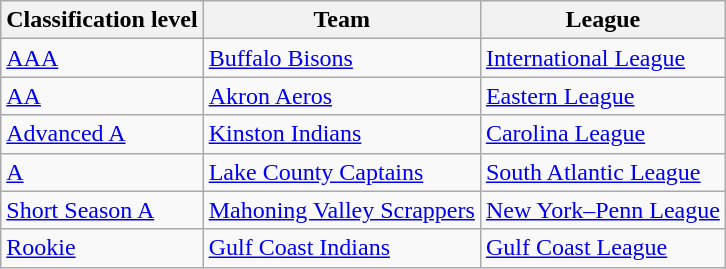<table class="wikitable">
<tr>
<th>Classification level</th>
<th>Team</th>
<th>League</th>
</tr>
<tr>
<td><a href='#'>AAA</a></td>
<td><a href='#'>Buffalo Bisons</a></td>
<td><a href='#'>International League</a></td>
</tr>
<tr>
<td><a href='#'>AA</a></td>
<td><a href='#'>Akron Aeros</a></td>
<td><a href='#'>Eastern League</a></td>
</tr>
<tr>
<td><a href='#'>Advanced A</a></td>
<td><a href='#'>Kinston Indians</a></td>
<td><a href='#'>Carolina League</a></td>
</tr>
<tr>
<td><a href='#'>A</a></td>
<td><a href='#'>Lake County Captains</a></td>
<td><a href='#'>South Atlantic League</a></td>
</tr>
<tr>
<td><a href='#'>Short Season A</a></td>
<td><a href='#'>Mahoning Valley Scrappers</a></td>
<td><a href='#'>New York–Penn League</a></td>
</tr>
<tr>
<td><a href='#'>Rookie</a></td>
<td><a href='#'>Gulf Coast Indians</a></td>
<td><a href='#'>Gulf Coast League</a></td>
</tr>
</table>
